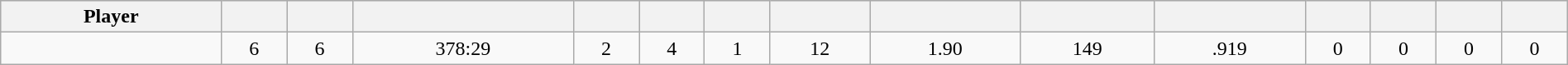<table class="wikitable sortable" style="width:100%;">
<tr style="text-align:center; background:#ddd;">
<th>Player</th>
<th></th>
<th></th>
<th></th>
<th></th>
<th></th>
<th></th>
<th></th>
<th></th>
<th></th>
<th></th>
<th></th>
<th></th>
<th></th>
<th></th>
</tr>
<tr align=center>
<td style=white-space:nowrap></td>
<td>6</td>
<td>6</td>
<td>378:29</td>
<td>2</td>
<td>4</td>
<td>1</td>
<td>12</td>
<td>1.90</td>
<td>149</td>
<td>.919</td>
<td>0</td>
<td>0</td>
<td>0</td>
<td>0</td>
</tr>
</table>
